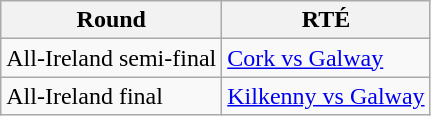<table class="wikitable">
<tr>
<th>Round</th>
<th>RTÉ</th>
</tr>
<tr>
<td>All-Ireland semi-final</td>
<td><a href='#'>Cork vs Galway</a></td>
</tr>
<tr>
<td>All-Ireland final</td>
<td><a href='#'>Kilkenny vs Galway</a></td>
</tr>
</table>
